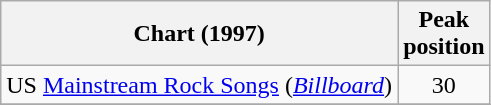<table class="wikitable sortable">
<tr>
<th>Chart (1997)</th>
<th>Peak<br>position</th>
</tr>
<tr>
<td>US <a href='#'>Mainstream Rock Songs</a> (<em><a href='#'>Billboard</a></em>)</td>
<td align="center">30</td>
</tr>
<tr>
</tr>
</table>
